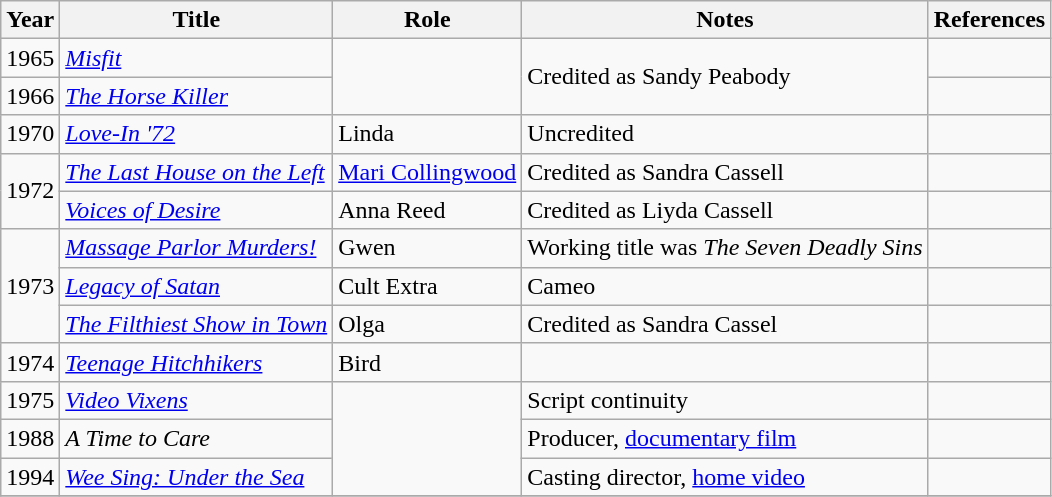<table class="wikitable sortable" style="min-width:30em">
<tr>
<th>Year</th>
<th>Title</th>
<th>Role</th>
<th>Notes</th>
<th>References</th>
</tr>
<tr>
<td>1965</td>
<td><em><a href='#'>Misfit</a></em></td>
<td rowspan=2></td>
<td rowspan=2>Credited as Sandy Peabody</td>
<td></td>
</tr>
<tr>
<td>1966</td>
<td><em><a href='#'>The Horse Killer</a></em></td>
<td></td>
</tr>
<tr>
<td>1970</td>
<td><em><a href='#'>Love-In '72</a></em></td>
<td rowspan=1>Linda</td>
<td>Uncredited</td>
<td></td>
</tr>
<tr>
<td rowspan=2>1972</td>
<td><em><a href='#'>The Last House on the Left</a></em></td>
<td rowspan=1><a href='#'>Mari Collingwood</a></td>
<td>Credited as Sandra Cassell</td>
<td></td>
</tr>
<tr>
<td><em><a href='#'>Voices of Desire</a></em></td>
<td>Anna Reed</td>
<td>Credited as Liyda Cassell</td>
<td></td>
</tr>
<tr>
<td rowspan=3>1973</td>
<td><em><a href='#'>Massage Parlor Murders!</a></em></td>
<td>Gwen</td>
<td>Working title was <em>The Seven Deadly Sins</em></td>
<td></td>
</tr>
<tr>
<td><em><a href='#'>Legacy of Satan</a></em></td>
<td>Cult Extra</td>
<td>Cameo</td>
<td></td>
</tr>
<tr>
<td><em><a href='#'>The Filthiest Show in Town</a></em></td>
<td>Olga</td>
<td>Credited as Sandra Cassel</td>
<td></td>
</tr>
<tr>
<td>1974</td>
<td><em><a href='#'>Teenage Hitchhikers</a></em></td>
<td>Bird</td>
<td></td>
<td></td>
</tr>
<tr>
<td>1975</td>
<td><em><a href='#'>Video Vixens</a></em></td>
<td rowspan=3></td>
<td>Script continuity</td>
<td></td>
</tr>
<tr>
<td>1988</td>
<td><em>A Time to Care</em></td>
<td>Producer, <a href='#'>documentary film</a></td>
<td></td>
</tr>
<tr>
<td>1994</td>
<td><em><a href='#'>Wee Sing: Under the Sea</a></em></td>
<td>Casting director, <a href='#'>home video</a></td>
<td></td>
</tr>
<tr>
</tr>
</table>
